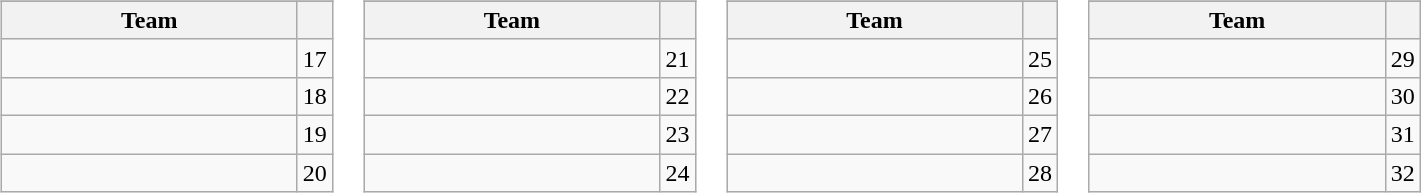<table>
<tr style="vertical-align:top">
<td><br><table class="wikitable">
<tr>
</tr>
<tr>
<th width="190">Team</th>
<th></th>
</tr>
<tr>
<td></td>
<td style="text-align:center">17</td>
</tr>
<tr>
<td></td>
<td style="text-align:center">18</td>
</tr>
<tr>
<td></td>
<td style="text-align:center">19</td>
</tr>
<tr>
<td></td>
<td style="text-align:center">20</td>
</tr>
</table>
</td>
<td><br><table class="wikitable">
<tr>
</tr>
<tr>
<th width="190">Team</th>
<th></th>
</tr>
<tr>
<td></td>
<td style="text-align:center">21</td>
</tr>
<tr>
<td></td>
<td style="text-align:center">22</td>
</tr>
<tr>
<td></td>
<td style="text-align:center">23</td>
</tr>
<tr>
<td></td>
<td style="text-align:center">24</td>
</tr>
</table>
</td>
<td><br><table class="wikitable">
<tr>
</tr>
<tr>
<th width="190">Team</th>
<th></th>
</tr>
<tr>
<td></td>
<td style="text-align:center">25</td>
</tr>
<tr>
<td></td>
<td style="text-align:center">26</td>
</tr>
<tr>
<td></td>
<td style="text-align:center">27</td>
</tr>
<tr>
<td></td>
<td style="text-align:center">28</td>
</tr>
</table>
</td>
<td><br><table class="wikitable">
<tr>
</tr>
<tr>
<th width="190">Team</th>
<th></th>
</tr>
<tr>
<td></td>
<td style="text-align:center">29</td>
</tr>
<tr>
<td></td>
<td style="text-align:center">30</td>
</tr>
<tr>
<td></td>
<td style="text-align:center">31</td>
</tr>
<tr>
<td></td>
<td style="text-align:center">32</td>
</tr>
</table>
</td>
</tr>
</table>
